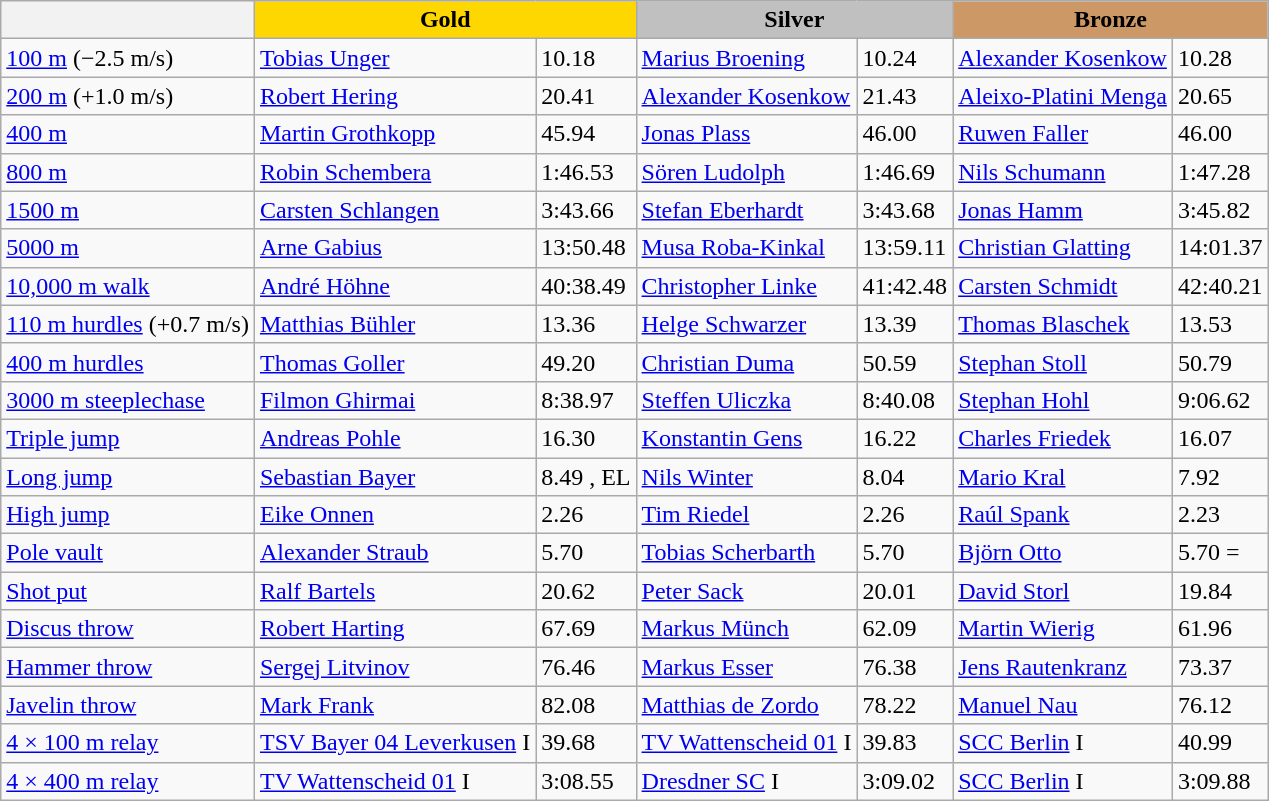<table class="wikitable">
<tr>
<th></th>
<th style="background:gold;" colspan=2>Gold</th>
<th style="background:silver;" colspan=2>Silver</th>
<th style="background:#CC9966;" colspan=2>Bronze</th>
</tr>
<tr>
<td><a href='#'>100 m</a> (−2.5 m/s)</td>
<td><a href='#'>Tobias Unger</a></td>
<td>10.18 </td>
<td><a href='#'>Marius Broening</a></td>
<td>10.24 </td>
<td><a href='#'>Alexander Kosenkow</a></td>
<td>10.28 </td>
</tr>
<tr>
<td><a href='#'>200 m</a> (+1.0 m/s)</td>
<td><a href='#'>Robert Hering</a></td>
<td>20.41 </td>
<td><a href='#'>Alexander Kosenkow</a></td>
<td>21.43 </td>
<td><a href='#'>Aleixo-Platini Menga</a></td>
<td>20.65</td>
</tr>
<tr>
<td><a href='#'>400 m</a></td>
<td><a href='#'>Martin Grothkopp</a></td>
<td>45.94 </td>
<td><a href='#'>Jonas Plass</a></td>
<td>46.00 </td>
<td><a href='#'>Ruwen Faller</a></td>
<td>46.00 </td>
</tr>
<tr>
<td><a href='#'>800 m</a></td>
<td><a href='#'>Robin Schembera</a></td>
<td>1:46.53</td>
<td><a href='#'>Sören Ludolph</a></td>
<td>1:46.69 </td>
<td><a href='#'>Nils Schumann</a></td>
<td>1:47.28</td>
</tr>
<tr>
<td><a href='#'>1500 m</a></td>
<td><a href='#'>Carsten Schlangen</a></td>
<td>3:43.66</td>
<td><a href='#'>Stefan Eberhardt</a></td>
<td>3:43.68</td>
<td><a href='#'>Jonas Hamm</a></td>
<td>3:45.82</td>
</tr>
<tr>
<td><a href='#'>5000 m</a></td>
<td><a href='#'>Arne Gabius</a></td>
<td>13:50.48</td>
<td><a href='#'>Musa Roba-Kinkal</a></td>
<td>13:59.11 </td>
<td><a href='#'>Christian Glatting</a></td>
<td>14:01.37</td>
</tr>
<tr>
<td><a href='#'>10,000 m walk</a></td>
<td><a href='#'>André Höhne</a></td>
<td>40:38.49</td>
<td><a href='#'>Christopher Linke</a></td>
<td>41:42.48</td>
<td><a href='#'>Carsten Schmidt</a></td>
<td>42:40.21 </td>
</tr>
<tr>
<td><a href='#'>110 m hurdles</a> (+0.7 m/s)</td>
<td><a href='#'>Matthias Bühler</a></td>
<td>13.36 </td>
<td><a href='#'>Helge Schwarzer</a></td>
<td>13.39 </td>
<td><a href='#'>Thomas Blaschek</a></td>
<td>13.53 </td>
</tr>
<tr>
<td><a href='#'>400 m hurdles</a></td>
<td><a href='#'>Thomas Goller</a></td>
<td>49.20</td>
<td><a href='#'>Christian Duma</a></td>
<td>50.59</td>
<td><a href='#'>Stephan Stoll</a></td>
<td>50.79</td>
</tr>
<tr>
<td><a href='#'>3000 m steeplechase</a></td>
<td><a href='#'>Filmon Ghirmai</a></td>
<td>8:38.97</td>
<td><a href='#'>Steffen Uliczka</a></td>
<td>8:40.08</td>
<td><a href='#'>Stephan Hohl</a></td>
<td>9:06.62</td>
</tr>
<tr>
<td><a href='#'>Triple jump</a></td>
<td><a href='#'>Andreas Pohle</a></td>
<td>16.30 </td>
<td><a href='#'>Konstantin Gens</a></td>
<td>16.22 </td>
<td><a href='#'>Charles Friedek</a></td>
<td>16.07</td>
</tr>
<tr>
<td><a href='#'>Long jump</a></td>
<td><a href='#'>Sebastian Bayer</a></td>
<td>8.49 , EL</td>
<td><a href='#'>Nils Winter</a></td>
<td>8.04 </td>
<td><a href='#'>Mario Kral</a></td>
<td>7.92 </td>
</tr>
<tr>
<td><a href='#'>High jump</a></td>
<td><a href='#'>Eike Onnen</a></td>
<td>2.26 </td>
<td><a href='#'>Tim Riedel</a></td>
<td>2.26 </td>
<td><a href='#'>Raúl Spank</a></td>
<td>2.23</td>
</tr>
<tr>
<td><a href='#'>Pole vault</a></td>
<td><a href='#'>Alexander Straub</a></td>
<td>5.70</td>
<td><a href='#'>Tobias Scherbarth</a></td>
<td>5.70 </td>
<td><a href='#'>Björn Otto</a></td>
<td>5.70 =</td>
</tr>
<tr>
<td><a href='#'>Shot put</a></td>
<td><a href='#'>Ralf Bartels</a></td>
<td>20.62 </td>
<td><a href='#'>Peter Sack</a></td>
<td>20.01</td>
<td><a href='#'>David Storl</a></td>
<td>19.84</td>
</tr>
<tr>
<td><a href='#'>Discus throw</a></td>
<td><a href='#'>Robert Harting</a></td>
<td>67.69</td>
<td><a href='#'>Markus Münch</a></td>
<td>62.09</td>
<td><a href='#'>Martin Wierig</a></td>
<td>61.96</td>
</tr>
<tr>
<td><a href='#'>Hammer throw</a></td>
<td><a href='#'>Sergej Litvinov</a></td>
<td>76.46</td>
<td><a href='#'>Markus Esser</a></td>
<td>76.38</td>
<td><a href='#'>Jens Rautenkranz</a></td>
<td>73.37</td>
</tr>
<tr>
<td><a href='#'>Javelin throw</a></td>
<td><a href='#'>Mark Frank</a></td>
<td>82.08</td>
<td><a href='#'>Matthias de Zordo</a></td>
<td>78.22</td>
<td><a href='#'>Manuel Nau</a></td>
<td>76.12 </td>
</tr>
<tr>
<td><a href='#'>4 × 100 m relay</a></td>
<td><a href='#'>TSV Bayer 04 Leverkusen</a> I <br></td>
<td>39.68 </td>
<td><a href='#'>TV Wattenscheid 01</a> I <br></td>
<td>39.83</td>
<td><a href='#'>SCC Berlin</a> I <br></td>
<td>40.99</td>
</tr>
<tr>
<td><a href='#'>4 × 400 m relay</a></td>
<td><a href='#'>TV Wattenscheid 01</a> I <br></td>
<td>3:08.55 </td>
<td><a href='#'>Dresdner SC</a> I <br></td>
<td>3:09.02 </td>
<td><a href='#'>SCC Berlin</a> I <br></td>
<td>3:09.88 </td>
</tr>
</table>
